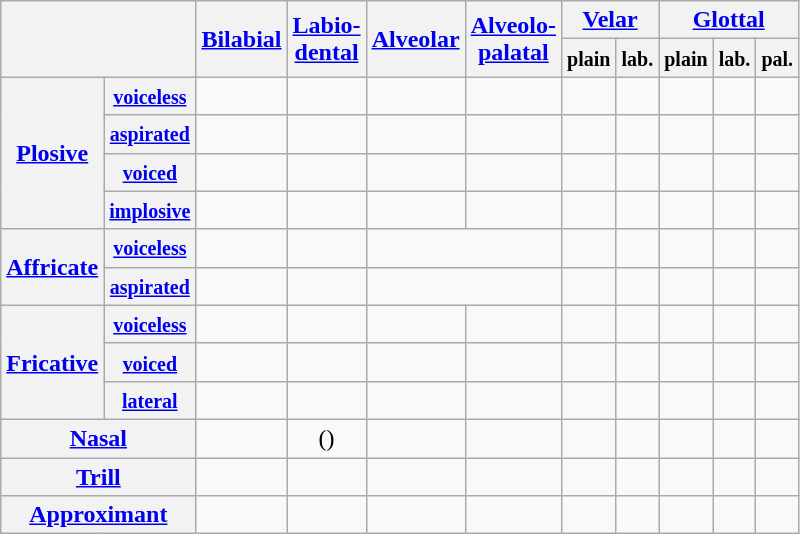<table class="wikitable" style="text-align:center">
<tr>
<th colspan="2" rowspan="2"></th>
<th rowspan="2"><a href='#'>Bilabial</a></th>
<th rowspan="2"><a href='#'>Labio-<br>dental</a></th>
<th rowspan="2"><a href='#'>Alveolar</a></th>
<th rowspan="2"><a href='#'>Alveolo-<br>palatal</a></th>
<th colspan="2"><a href='#'>Velar</a></th>
<th colspan="3"><a href='#'>Glottal</a></th>
</tr>
<tr>
<th><small>plain</small></th>
<th><small>lab.</small></th>
<th><small>plain</small></th>
<th><small>lab.</small></th>
<th><small>pal.</small></th>
</tr>
<tr>
<th rowspan="4"><a href='#'>Plosive</a></th>
<th><small><a href='#'>voiceless</a></small></th>
<td></td>
<td></td>
<td></td>
<td></td>
<td></td>
<td></td>
<td></td>
<td></td>
<td></td>
</tr>
<tr>
<th><small><a href='#'>aspirated</a></small></th>
<td></td>
<td></td>
<td></td>
<td></td>
<td></td>
<td></td>
<td></td>
<td></td>
<td></td>
</tr>
<tr>
<th><small><a href='#'>voiced</a></small></th>
<td></td>
<td></td>
<td></td>
<td></td>
<td></td>
<td></td>
<td></td>
<td></td>
<td></td>
</tr>
<tr>
<th><small><a href='#'>implosive</a></small></th>
<td></td>
<td></td>
<td></td>
<td></td>
<td></td>
<td></td>
<td></td>
<td></td>
<td></td>
</tr>
<tr>
<th rowspan="2"><a href='#'>Affricate</a></th>
<th><small><a href='#'>voiceless</a></small></th>
<td></td>
<td></td>
<td colspan="2"></td>
<td></td>
<td></td>
<td></td>
<td></td>
<td></td>
</tr>
<tr>
<th><small><a href='#'>aspirated</a></small></th>
<td></td>
<td></td>
<td colspan="2"></td>
<td></td>
<td></td>
<td></td>
<td></td>
<td></td>
</tr>
<tr>
<th rowspan="3"><a href='#'>Fricative</a></th>
<th><small><a href='#'>voiceless</a></small></th>
<td></td>
<td></td>
<td></td>
<td></td>
<td></td>
<td></td>
<td></td>
<td></td>
<td></td>
</tr>
<tr>
<th><small><a href='#'>voiced</a></small></th>
<td></td>
<td></td>
<td></td>
<td></td>
<td></td>
<td></td>
<td></td>
<td></td>
<td></td>
</tr>
<tr>
<th><small><a href='#'>lateral</a></small></th>
<td></td>
<td></td>
<td></td>
<td></td>
<td></td>
<td></td>
<td></td>
<td></td>
<td></td>
</tr>
<tr>
<th colspan="2"><a href='#'>Nasal</a></th>
<td></td>
<td>()</td>
<td></td>
<td></td>
<td></td>
<td></td>
<td></td>
<td></td>
<td></td>
</tr>
<tr>
<th colspan="2"><a href='#'>Trill</a></th>
<td></td>
<td></td>
<td></td>
<td></td>
<td></td>
<td></td>
<td></td>
<td></td>
<td></td>
</tr>
<tr>
<th colspan="2"><a href='#'>Approximant</a></th>
<td></td>
<td></td>
<td></td>
<td></td>
<td></td>
<td></td>
<td></td>
<td></td>
<td></td>
</tr>
</table>
